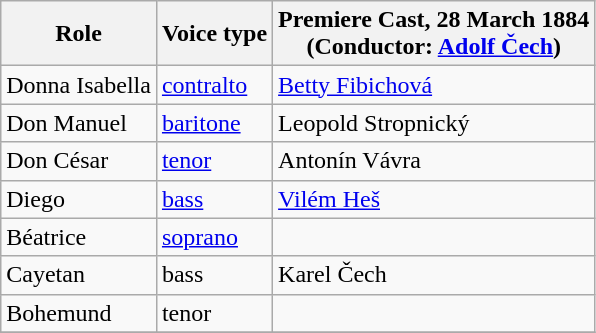<table class="wikitable">
<tr>
<th>Role</th>
<th>Voice type</th>
<th>Premiere Cast, 28 March 1884 <br>(Conductor: <a href='#'>Adolf Čech</a>)</th>
</tr>
<tr>
<td>Donna Isabella</td>
<td><a href='#'>contralto</a></td>
<td><a href='#'>Betty Fibichová</a></td>
</tr>
<tr>
<td>Don Manuel</td>
<td><a href='#'>baritone</a></td>
<td>Leopold Stropnický</td>
</tr>
<tr>
<td>Don César</td>
<td><a href='#'>tenor</a></td>
<td>Antonín Vávra</td>
</tr>
<tr>
<td>Diego</td>
<td><a href='#'>bass</a></td>
<td><a href='#'>Vilém Heš</a></td>
</tr>
<tr>
<td>Béatrice</td>
<td><a href='#'>soprano</a></td>
<td></td>
</tr>
<tr>
<td>Cayetan</td>
<td>bass</td>
<td>Karel Čech</td>
</tr>
<tr>
<td>Bohemund</td>
<td>tenor</td>
<td></td>
</tr>
<tr>
</tr>
</table>
